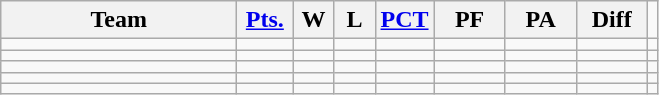<table class=wikitable>
<tr align=center>
<th width=150px>Team</th>
<th width=30px><a href='#'>Pts.</a></th>
<th width=20px>W</th>
<th width=20px>L</th>
<th><a href='#'>PCT</a></th>
<th width=40px>PF</th>
<th width=40px>PA</th>
<th width=40px>Diff</th>
</tr>
<tr align=center>
<td align=left></td>
<td></td>
<td></td>
<td></td>
<td></td>
<td></td>
<td></td>
<td></td>
<td></td>
</tr>
<tr align=center>
<td align=left></td>
<td></td>
<td></td>
<td></td>
<td></td>
<td></td>
<td></td>
<td></td>
<td></td>
</tr>
<tr align=center>
<td align=left></td>
<td></td>
<td></td>
<td></td>
<td></td>
<td></td>
<td></td>
<td></td>
<td></td>
</tr>
<tr align=center>
<td align=left></td>
<td></td>
<td></td>
<td></td>
<td></td>
<td></td>
<td></td>
<td></td>
<td></td>
</tr>
<tr align=center>
<td align=left></td>
<td></td>
<td></td>
<td></td>
<td></td>
<td></td>
<td></td>
<td></td>
<td></td>
</tr>
</table>
